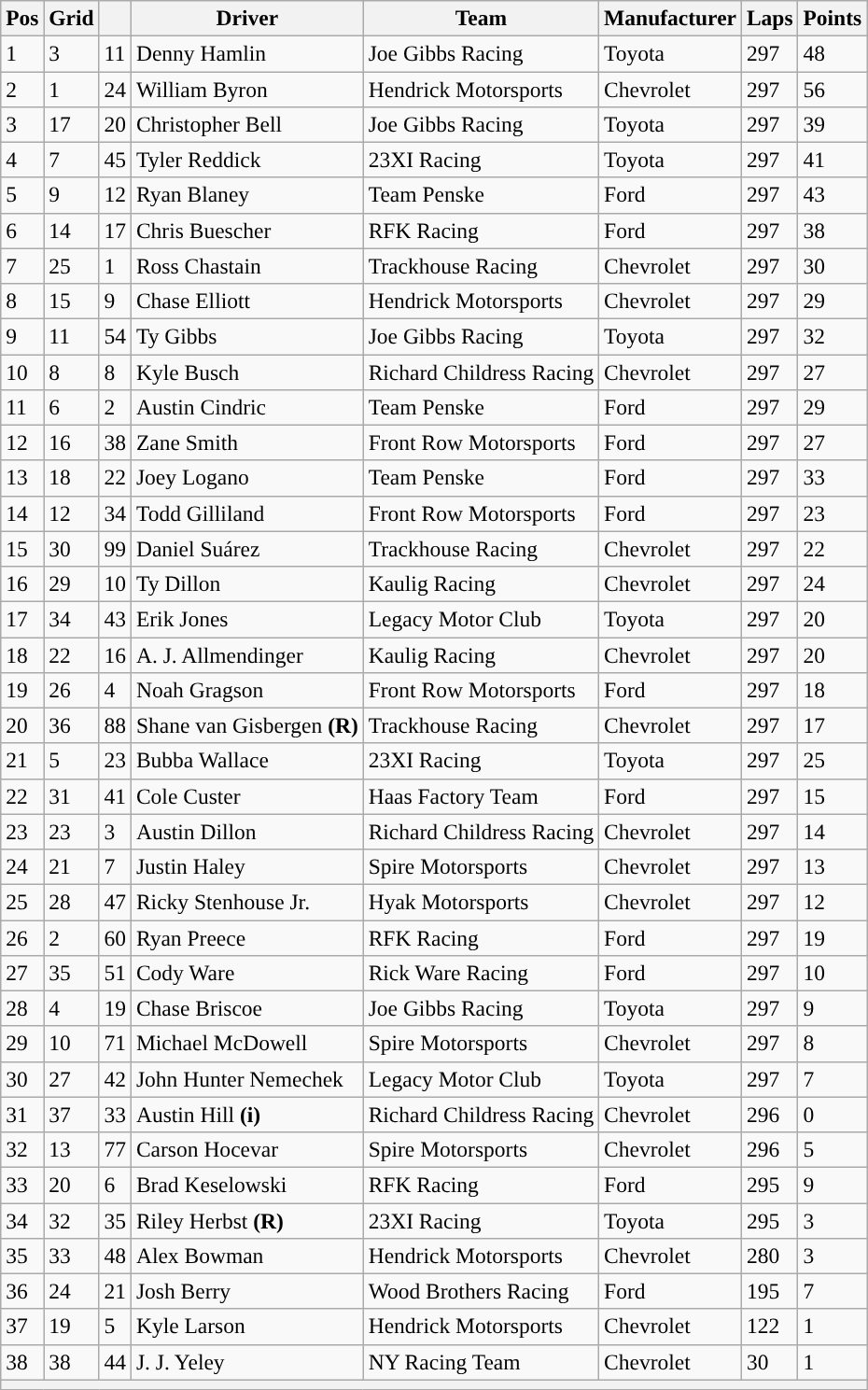<table class="wikitable" style="font-size:98%">
<tr>
<th>Pos</th>
<th>Grid</th>
<th></th>
<th>Driver</th>
<th>Team</th>
<th>Manufacturer</th>
<th>Laps</th>
<th>Points</th>
</tr>
<tr>
<td>1</td>
<td>3</td>
<td>11</td>
<td>Denny Hamlin</td>
<td>Joe Gibbs Racing</td>
<td>Toyota</td>
<td>297</td>
<td>48</td>
</tr>
<tr>
<td>2</td>
<td>1</td>
<td>24</td>
<td>William Byron</td>
<td>Hendrick Motorsports</td>
<td>Chevrolet</td>
<td>297</td>
<td>56</td>
</tr>
<tr>
<td>3</td>
<td>17</td>
<td>20</td>
<td>Christopher Bell</td>
<td>Joe Gibbs Racing</td>
<td>Toyota</td>
<td>297</td>
<td>39</td>
</tr>
<tr>
<td>4</td>
<td>7</td>
<td>45</td>
<td>Tyler Reddick</td>
<td>23XI Racing</td>
<td>Toyota</td>
<td>297</td>
<td>41</td>
</tr>
<tr>
<td>5</td>
<td>9</td>
<td>12</td>
<td>Ryan Blaney</td>
<td>Team Penske</td>
<td>Ford</td>
<td>297</td>
<td>43</td>
</tr>
<tr>
<td>6</td>
<td>14</td>
<td>17</td>
<td>Chris Buescher</td>
<td>RFK Racing</td>
<td>Ford</td>
<td>297</td>
<td>38</td>
</tr>
<tr>
<td>7</td>
<td>25</td>
<td>1</td>
<td>Ross Chastain</td>
<td>Trackhouse Racing</td>
<td>Chevrolet</td>
<td>297</td>
<td>30</td>
</tr>
<tr>
<td>8</td>
<td>15</td>
<td>9</td>
<td>Chase Elliott</td>
<td>Hendrick Motorsports</td>
<td>Chevrolet</td>
<td>297</td>
<td>29</td>
</tr>
<tr>
<td>9</td>
<td>11</td>
<td>54</td>
<td>Ty Gibbs</td>
<td>Joe Gibbs Racing</td>
<td>Toyota</td>
<td>297</td>
<td>32</td>
</tr>
<tr>
<td>10</td>
<td>8</td>
<td>8</td>
<td>Kyle Busch</td>
<td>Richard Childress Racing</td>
<td>Chevrolet</td>
<td>297</td>
<td>27</td>
</tr>
<tr>
<td>11</td>
<td>6</td>
<td>2</td>
<td>Austin Cindric</td>
<td>Team Penske</td>
<td>Ford</td>
<td>297</td>
<td>29</td>
</tr>
<tr>
<td>12</td>
<td>16</td>
<td>38</td>
<td>Zane Smith</td>
<td>Front Row Motorsports</td>
<td>Ford</td>
<td>297</td>
<td>27</td>
</tr>
<tr>
<td>13</td>
<td>18</td>
<td>22</td>
<td>Joey Logano</td>
<td>Team Penske</td>
<td>Ford</td>
<td>297</td>
<td>33</td>
</tr>
<tr>
<td>14</td>
<td>12</td>
<td>34</td>
<td>Todd Gilliland</td>
<td>Front Row Motorsports</td>
<td>Ford</td>
<td>297</td>
<td>23</td>
</tr>
<tr>
<td>15</td>
<td>30</td>
<td>99</td>
<td>Daniel Suárez</td>
<td>Trackhouse Racing</td>
<td>Chevrolet</td>
<td>297</td>
<td>22</td>
</tr>
<tr>
<td>16</td>
<td>29</td>
<td>10</td>
<td>Ty Dillon</td>
<td>Kaulig Racing</td>
<td>Chevrolet</td>
<td>297</td>
<td>24</td>
</tr>
<tr>
<td>17</td>
<td>34</td>
<td>43</td>
<td>Erik Jones</td>
<td>Legacy Motor Club</td>
<td>Toyota</td>
<td>297</td>
<td>20</td>
</tr>
<tr>
<td>18</td>
<td>22</td>
<td>16</td>
<td>A. J. Allmendinger</td>
<td>Kaulig Racing</td>
<td>Chevrolet</td>
<td>297</td>
<td>20</td>
</tr>
<tr>
<td>19</td>
<td>26</td>
<td>4</td>
<td>Noah Gragson</td>
<td>Front Row Motorsports</td>
<td>Ford</td>
<td>297</td>
<td>18</td>
</tr>
<tr>
<td>20</td>
<td>36</td>
<td>88</td>
<td>Shane van Gisbergen <strong>(R)</strong></td>
<td>Trackhouse Racing</td>
<td>Chevrolet</td>
<td>297</td>
<td>17</td>
</tr>
<tr>
<td>21</td>
<td>5</td>
<td>23</td>
<td>Bubba Wallace</td>
<td>23XI Racing</td>
<td>Toyota</td>
<td>297</td>
<td>25</td>
</tr>
<tr>
<td>22</td>
<td>31</td>
<td>41</td>
<td>Cole Custer</td>
<td>Haas Factory Team</td>
<td>Ford</td>
<td>297</td>
<td>15</td>
</tr>
<tr>
<td>23</td>
<td>23</td>
<td>3</td>
<td>Austin Dillon</td>
<td>Richard Childress Racing</td>
<td>Chevrolet</td>
<td>297</td>
<td>14</td>
</tr>
<tr>
<td>24</td>
<td>21</td>
<td>7</td>
<td>Justin Haley</td>
<td>Spire Motorsports</td>
<td>Chevrolet</td>
<td>297</td>
<td>13</td>
</tr>
<tr>
<td>25</td>
<td>28</td>
<td>47</td>
<td>Ricky Stenhouse Jr.</td>
<td>Hyak Motorsports</td>
<td>Chevrolet</td>
<td>297</td>
<td>12</td>
</tr>
<tr>
<td>26</td>
<td>2</td>
<td>60</td>
<td>Ryan Preece</td>
<td>RFK Racing</td>
<td>Ford</td>
<td>297</td>
<td>19</td>
</tr>
<tr>
<td>27</td>
<td>35</td>
<td>51</td>
<td>Cody Ware</td>
<td>Rick Ware Racing</td>
<td>Ford</td>
<td>297</td>
<td>10</td>
</tr>
<tr>
<td>28</td>
<td>4</td>
<td>19</td>
<td>Chase Briscoe</td>
<td>Joe Gibbs Racing</td>
<td>Toyota</td>
<td>297</td>
<td>9</td>
</tr>
<tr>
<td>29</td>
<td>10</td>
<td>71</td>
<td>Michael McDowell</td>
<td>Spire Motorsports</td>
<td>Chevrolet</td>
<td>297</td>
<td>8</td>
</tr>
<tr>
<td>30</td>
<td>27</td>
<td>42</td>
<td>John Hunter Nemechek</td>
<td>Legacy Motor Club</td>
<td>Toyota</td>
<td>297</td>
<td>7</td>
</tr>
<tr>
<td>31</td>
<td>37</td>
<td>33</td>
<td>Austin Hill <strong>(i)</strong></td>
<td>Richard Childress Racing</td>
<td>Chevrolet</td>
<td>296</td>
<td>0</td>
</tr>
<tr>
<td>32</td>
<td>13</td>
<td>77</td>
<td>Carson Hocevar</td>
<td>Spire Motorsports</td>
<td>Chevrolet</td>
<td>296</td>
<td>5</td>
</tr>
<tr>
<td>33</td>
<td>20</td>
<td>6</td>
<td>Brad Keselowski</td>
<td>RFK Racing</td>
<td>Ford</td>
<td>295</td>
<td>9</td>
</tr>
<tr>
<td>34</td>
<td>32</td>
<td>35</td>
<td>Riley Herbst <strong>(R)</strong></td>
<td>23XI Racing</td>
<td>Toyota</td>
<td>295</td>
<td>3</td>
</tr>
<tr>
<td>35</td>
<td>33</td>
<td>48</td>
<td>Alex Bowman</td>
<td>Hendrick Motorsports</td>
<td>Chevrolet</td>
<td>280</td>
<td>3</td>
</tr>
<tr>
<td>36</td>
<td>24</td>
<td>21</td>
<td>Josh Berry</td>
<td>Wood Brothers Racing</td>
<td>Ford</td>
<td>195</td>
<td>7</td>
</tr>
<tr>
<td>37</td>
<td>19</td>
<td>5</td>
<td>Kyle Larson</td>
<td>Hendrick Motorsports</td>
<td>Chevrolet</td>
<td>122</td>
<td>1</td>
</tr>
<tr>
<td>38</td>
<td>38</td>
<td>44</td>
<td>J. J. Yeley</td>
<td>NY Racing Team</td>
<td>Chevrolet</td>
<td>30</td>
<td>1</td>
</tr>
<tr>
<th colspan="8"></th>
</tr>
</table>
